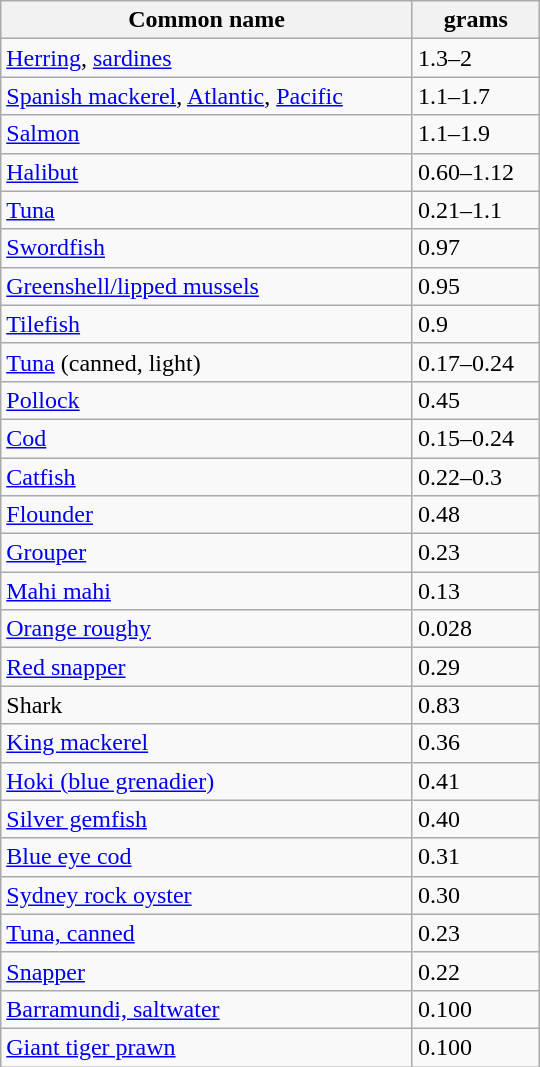<table class="sortable wikitable" style="border-collapse:collapse;width:360px;">
<tr>
<th>Common name</th>
<th>grams</th>
</tr>
<tr>
<td><a href='#'>Herring</a>, <a href='#'>sardines</a></td>
<td>1.3–2</td>
</tr>
<tr>
<td><a href='#'>Spanish mackerel</a>, <a href='#'>Atlantic</a>, <a href='#'>Pacific</a></td>
<td>1.1–1.7</td>
</tr>
<tr>
<td><a href='#'>Salmon</a></td>
<td>1.1–1.9</td>
</tr>
<tr>
<td><a href='#'>Halibut</a></td>
<td>0.60–1.12</td>
</tr>
<tr>
<td><a href='#'>Tuna</a></td>
<td>0.21–1.1</td>
</tr>
<tr>
<td><a href='#'>Swordfish</a></td>
<td>0.97</td>
</tr>
<tr>
<td><a href='#'>Greenshell/lipped mussels</a></td>
<td>0.95</td>
</tr>
<tr>
<td><a href='#'>Tilefish</a></td>
<td>0.9</td>
</tr>
<tr>
<td><a href='#'>Tuna</a> (canned, light)</td>
<td>0.17–0.24</td>
</tr>
<tr>
<td><a href='#'>Pollock</a></td>
<td>0.45</td>
</tr>
<tr>
<td><a href='#'>Cod</a></td>
<td>0.15–0.24</td>
</tr>
<tr>
<td><a href='#'>Catfish</a></td>
<td>0.22–0.3</td>
</tr>
<tr>
<td><a href='#'>Flounder</a></td>
<td>0.48</td>
</tr>
<tr>
<td><a href='#'>Grouper</a></td>
<td>0.23</td>
</tr>
<tr>
<td><a href='#'>Mahi mahi</a></td>
<td>0.13</td>
</tr>
<tr>
<td><a href='#'>Orange roughy</a></td>
<td>0.028</td>
</tr>
<tr>
<td><a href='#'>Red snapper</a></td>
<td>0.29</td>
</tr>
<tr>
<td>Shark</td>
<td>0.83</td>
</tr>
<tr>
<td><a href='#'>King mackerel</a></td>
<td>0.36</td>
</tr>
<tr>
<td><a href='#'>Hoki (blue grenadier)</a></td>
<td>0.41</td>
</tr>
<tr>
<td><a href='#'>Silver gemfish</a></td>
<td>0.40</td>
</tr>
<tr>
<td><a href='#'>Blue eye cod</a></td>
<td>0.31</td>
</tr>
<tr>
<td><a href='#'>Sydney rock oyster</a></td>
<td>0.30</td>
</tr>
<tr>
<td><a href='#'>Tuna, canned</a></td>
<td>0.23</td>
</tr>
<tr>
<td><a href='#'>Snapper</a></td>
<td>0.22</td>
</tr>
<tr>
<td><a href='#'>Barramundi, saltwater</a></td>
<td>0.100</td>
</tr>
<tr>
<td><a href='#'>Giant tiger prawn</a></td>
<td>0.100</td>
</tr>
</table>
